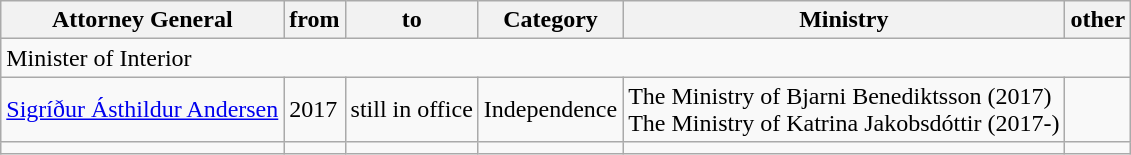<table class="wikitable">
<tr>
<th>Attorney General</th>
<th>from</th>
<th>to</th>
<th>Category</th>
<th>Ministry</th>
<th>other</th>
</tr>
<tr>
<td colspan="6">Minister of Interior</td>
</tr>
<tr>
<td><a href='#'>Sigríður Ásthildur Andersen</a></td>
<td>2017</td>
<td>still in office</td>
<td>Independence</td>
<td>The  Ministry of Bjarni Benediktsson (2017)<br>The  Ministry of Katrina Jakobsdóttir (2017-)</td>
<td></td>
</tr>
<tr>
<td></td>
<td></td>
<td></td>
<td></td>
<td></td>
<td></td>
</tr>
</table>
